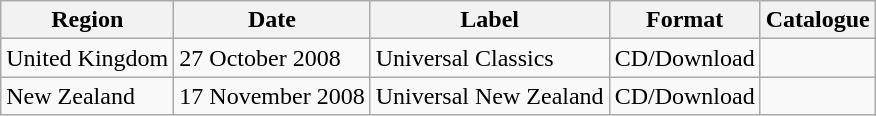<table class="wikitable">
<tr>
<th>Region</th>
<th>Date</th>
<th>Label</th>
<th>Format</th>
<th>Catalogue</th>
</tr>
<tr>
<td>United Kingdom</td>
<td>27 October 2008</td>
<td>Universal Classics</td>
<td>CD/Download</td>
<td></td>
</tr>
<tr>
<td>New Zealand</td>
<td>17 November 2008</td>
<td>Universal New Zealand</td>
<td>CD/Download</td>
<td></td>
</tr>
</table>
